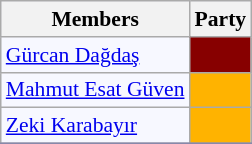<table class=wikitable style="border:1px solid #8888aa; background-color:#f7f8ff; padding:0px; font-size:90%;">
<tr>
<th>Members</th>
<th colspan="2">Party</th>
</tr>
<tr>
<td><a href='#'>Gürcan Dağdaş</a></td>
<td style="background: #870000"></td>
</tr>
<tr>
<td><a href='#'>Mahmut Esat Güven</a></td>
<td style="background: #ffb300"></td>
</tr>
<tr>
<td><a href='#'>Zeki Karabayır</a></td>
<td style="background: #ffb300"></td>
</tr>
<tr>
</tr>
</table>
